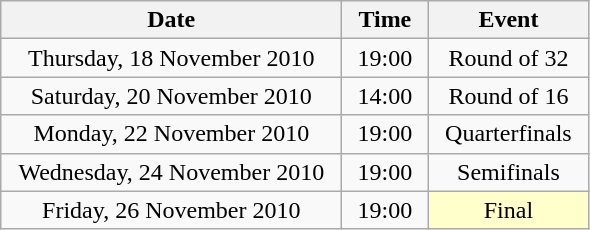<table class = "wikitable" style="text-align:center;">
<tr>
<th width=220>Date</th>
<th width=50>Time</th>
<th width=100>Event</th>
</tr>
<tr>
<td>Thursday, 18 November 2010</td>
<td>19:00</td>
<td>Round of 32</td>
</tr>
<tr>
<td>Saturday, 20 November 2010</td>
<td>14:00</td>
<td>Round of 16</td>
</tr>
<tr>
<td>Monday, 22 November 2010</td>
<td>19:00</td>
<td>Quarterfinals</td>
</tr>
<tr>
<td>Wednesday, 24 November 2010</td>
<td>19:00</td>
<td>Semifinals</td>
</tr>
<tr>
<td>Friday, 26 November 2010</td>
<td>19:00</td>
<td bgcolor=ffffcc>Final</td>
</tr>
</table>
